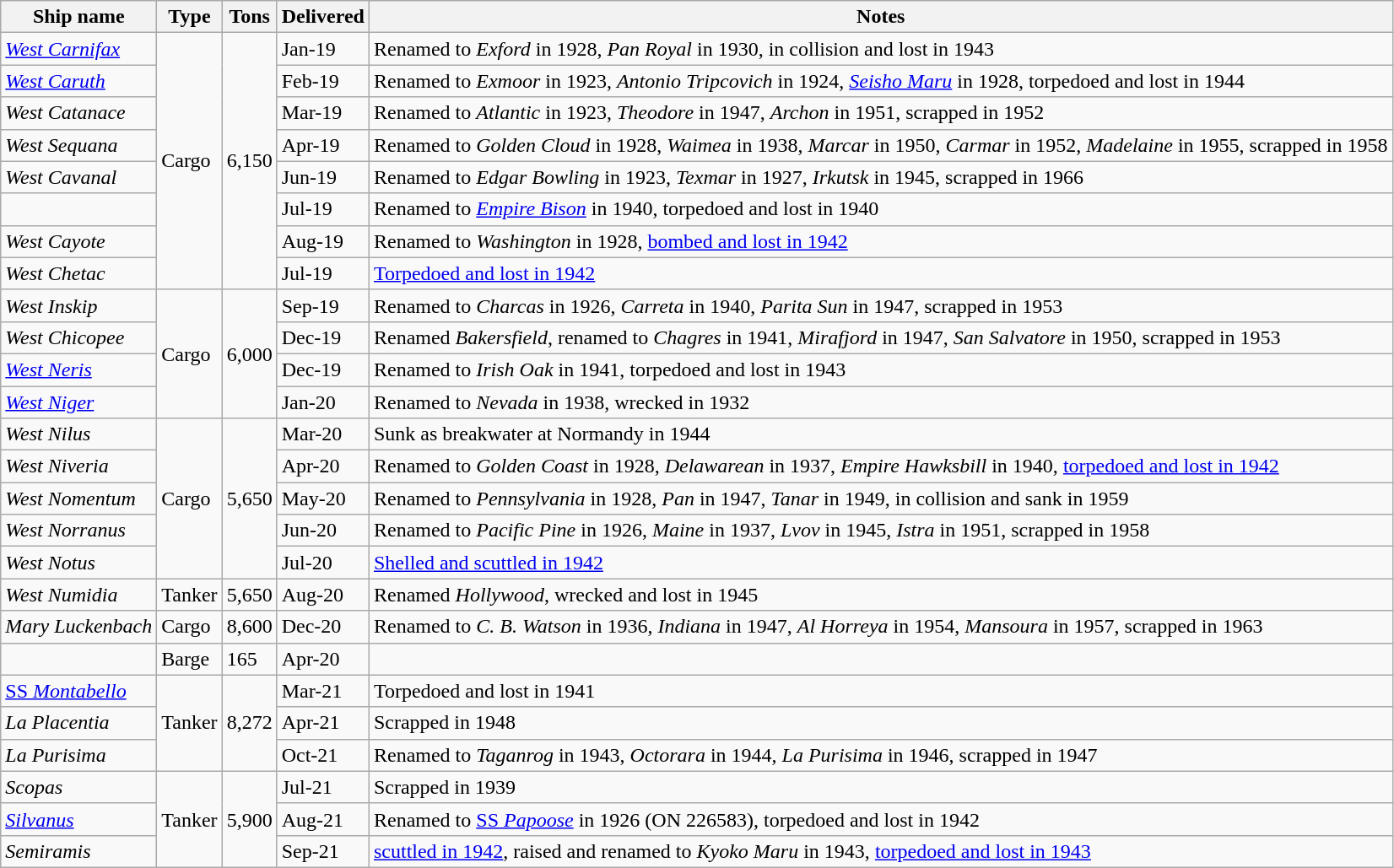<table class="wikitable">
<tr>
<th>Ship name</th>
<th>Type</th>
<th>Tons</th>
<th>Delivered</th>
<th>Notes</th>
</tr>
<tr>
<td><a href='#'><em>West Carnifax</em></a></td>
<td rowspan=8>Cargo</td>
<td rowspan=8>6,150</td>
<td>Jan-19</td>
<td>Renamed to <em>Exford</em> in 1928, <em>Pan Royal</em> in 1930, in collision and lost in 1943</td>
</tr>
<tr>
<td><a href='#'><em>West Caruth</em></a></td>
<td>Feb-19</td>
<td>Renamed to <em>Exmoor</em> in 1923, <em>Antonio Tripcovich</em> in 1924, <em><a href='#'>Seisho Maru</a></em> in 1928, torpedoed and lost in 1944</td>
</tr>
<tr>
<td><em>West Catanace</em></td>
<td>Mar-19</td>
<td>Renamed to <em>Atlantic</em> in 1923, <em>Theodore</em> in 1947, <em>Archon</em> in 1951, scrapped in 1952</td>
</tr>
<tr>
<td><em>West Sequana</em></td>
<td>Apr-19</td>
<td>Renamed to <em>Golden Cloud</em> in 1928, <em>Waimea</em> in 1938, <em>Marcar</em> in 1950, <em>Carmar</em> in 1952, <em>Madelaine</em> in 1955, scrapped in 1958</td>
</tr>
<tr>
<td><em>West Cavanal</em></td>
<td>Jun-19</td>
<td>Renamed to <em>Edgar Bowling</em> in 1923, <em>Texmar</em> in 1927, <em>Irkutsk</em> in 1945, scrapped in 1966</td>
</tr>
<tr>
<td></td>
<td>Jul-19</td>
<td>Renamed to <a href='#'><em>Empire Bison</em></a> in 1940, torpedoed and lost in 1940</td>
</tr>
<tr>
<td><em>West Cayote</em></td>
<td>Aug-19</td>
<td>Renamed to <em>Washington</em> in 1928, <a href='#'>bombed and lost in 1942</a></td>
</tr>
<tr>
<td><em>West Chetac</em></td>
<td>Jul-19</td>
<td><a href='#'>Torpedoed and lost in 1942</a></td>
</tr>
<tr>
<td><em>West Inskip</em></td>
<td rowspan=4>Cargo</td>
<td rowspan=4>6,000</td>
<td>Sep-19</td>
<td>Renamed to <em>Charcas</em> in 1926, <em>Carreta</em> in 1940, <em>Parita Sun</em> in 1947, scrapped in 1953</td>
</tr>
<tr>
<td><em>West Chicopee</em></td>
<td>Dec-19</td>
<td>Renamed <em>Bakersfield</em>, renamed to <em>Chagres</em> in 1941, <em>Mirafjord</em> in 1947, <em>San Salvatore</em> in 1950, scrapped in 1953</td>
</tr>
<tr>
<td><em><a href='#'>West Neris</a></em></td>
<td>Dec-19</td>
<td>Renamed to <em>Irish Oak</em> in 1941, torpedoed and lost in 1943</td>
</tr>
<tr>
<td><a href='#'><em>West Niger</em></a></td>
<td>Jan-20</td>
<td>Renamed to <em>Nevada</em> in 1938, wrecked in 1932</td>
</tr>
<tr>
<td><em>West Nilus</em></td>
<td rowspan=5>Cargo</td>
<td rowspan=5>5,650</td>
<td>Mar-20</td>
<td>Sunk as breakwater at Normandy in 1944</td>
</tr>
<tr>
<td><em>West Niveria</em></td>
<td>Apr-20</td>
<td>Renamed to <em>Golden Coast</em> in 1928, <em>Delawarean</em> in 1937, <em>Empire Hawksbill</em> in 1940, <a href='#'>torpedoed and lost in 1942</a></td>
</tr>
<tr>
<td><em>West Nomentum</em></td>
<td>May-20</td>
<td>Renamed to <em>Pennsylvania</em> in 1928, <em>Pan</em> in 1947, <em>Tanar</em> in 1949, in collision and sank in 1959</td>
</tr>
<tr>
<td><em>West Norranus</em></td>
<td>Jun-20</td>
<td>Renamed to <em>Pacific Pine</em> in 1926, <em>Maine</em> in 1937, <em>Lvov</em> in 1945, <em>Istra</em> in 1951, scrapped in 1958</td>
</tr>
<tr>
<td><em>West Notus</em></td>
<td>Jul-20</td>
<td><a href='#'>Shelled and scuttled in 1942</a></td>
</tr>
<tr>
<td><em>West Numidia</em></td>
<td>Tanker</td>
<td>5,650</td>
<td>Aug-20</td>
<td>Renamed <em>Hollywood</em>, wrecked and lost in 1945</td>
</tr>
<tr>
<td><em>Mary Luckenbach</em></td>
<td>Cargo</td>
<td>8,600</td>
<td>Dec-20</td>
<td>Renamed to <em>C. B. Watson</em> in 1936, <em>Indiana</em> in 1947, <em>Al Horreya</em> in 1954, <em>Mansoura</em> in 1957, scrapped in 1963</td>
</tr>
<tr>
<td></td>
<td>Barge</td>
<td>165</td>
<td>Apr-20</td>
<td></td>
</tr>
<tr>
<td><a href='#'>SS <em>Montabello</em></a></td>
<td rowspan=3>Tanker</td>
<td rowspan=3>8,272</td>
<td>Mar-21</td>
<td>Torpedoed and lost in 1941</td>
</tr>
<tr>
<td><em>La Placentia</em></td>
<td>Apr-21</td>
<td>Scrapped in 1948</td>
</tr>
<tr>
<td><em>La Purisima</em></td>
<td>Oct-21</td>
<td>Renamed to <em>Taganrog</em> in 1943, <em>Octorara</em> in 1944, <em>La Purisima</em> in 1946, scrapped in 1947</td>
</tr>
<tr>
<td><em>Scopas</em></td>
<td rowspan=3>Tanker</td>
<td rowspan=3>5,900</td>
<td>Jul-21</td>
<td>Scrapped in 1939</td>
</tr>
<tr>
<td><a href='#'><em>Silvanus</em></a></td>
<td>Aug-21</td>
<td>Renamed to <a href='#'>SS <em>Papoose</em></a> in 1926 (ON 226583), torpedoed and lost in 1942</td>
</tr>
<tr>
<td><em>Semiramis</em></td>
<td>Sep-21</td>
<td><a href='#'>scuttled in 1942</a>, raised and renamed to <em>Kyoko Maru</em> in 1943, <a href='#'>torpedoed and lost in 1943</a></td>
</tr>
</table>
